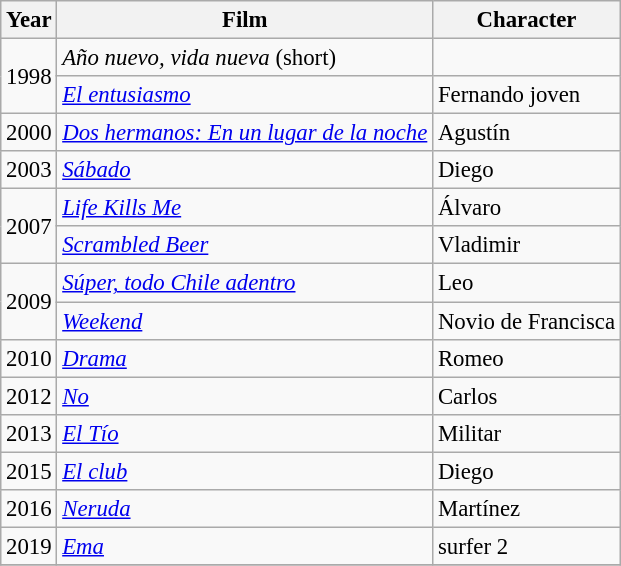<table class="wikitable sortable" style="font-size:95%;">
<tr>
<th>Year</th>
<th>Film</th>
<th>Character</th>
</tr>
<tr>
<td rowspan="2">1998</td>
<td><em>Año nuevo, vida nueva</em> (short)</td>
<td></td>
</tr>
<tr>
<td><em><a href='#'>El entusiasmo</a></em></td>
<td>Fernando joven</td>
</tr>
<tr>
<td>2000</td>
<td><em><a href='#'>Dos hermanos: En un lugar de la noche</a></em></td>
<td>Agustín</td>
</tr>
<tr>
<td>2003</td>
<td><em><a href='#'>Sábado</a></em></td>
<td>Diego</td>
</tr>
<tr>
<td rowspan="2">2007</td>
<td><em><a href='#'>Life Kills Me</a></em></td>
<td>Álvaro</td>
</tr>
<tr>
<td><em><a href='#'>Scrambled Beer</a></em></td>
<td>Vladimir</td>
</tr>
<tr>
<td rowspan="2">2009</td>
<td><em><a href='#'>Súper, todo Chile adentro</a></em></td>
<td>Leo</td>
</tr>
<tr>
<td><em><a href='#'>Weekend</a></em></td>
<td>Novio de Francisca</td>
</tr>
<tr>
<td>2010</td>
<td><em><a href='#'>Drama</a></em></td>
<td>Romeo</td>
</tr>
<tr>
<td>2012</td>
<td><em><a href='#'>No</a></em></td>
<td>Carlos</td>
</tr>
<tr>
<td>2013</td>
<td><em><a href='#'>El Tío</a></em></td>
<td>Militar</td>
</tr>
<tr>
<td>2015</td>
<td><em><a href='#'>El club</a></em></td>
<td>Diego</td>
</tr>
<tr>
<td>2016</td>
<td><em><a href='#'>Neruda</a></em></td>
<td>Martínez</td>
</tr>
<tr>
<td>2019</td>
<td><a href='#'><em>Ema</em></a></td>
<td>surfer 2</td>
</tr>
<tr>
</tr>
</table>
